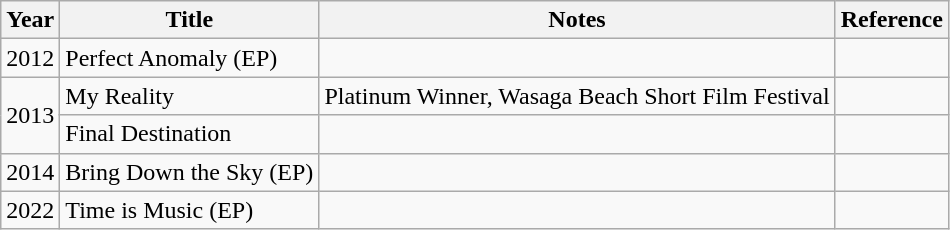<table class="wikitable sortable">
<tr>
<th>Year</th>
<th>Title</th>
<th>Notes</th>
<th>Reference</th>
</tr>
<tr>
<td>2012</td>
<td>Perfect Anomaly (EP)</td>
<td></td>
<td></td>
</tr>
<tr>
<td rowspan="2">2013</td>
<td>My Reality</td>
<td>Platinum Winner, Wasaga Beach Short Film Festival</td>
<td></td>
</tr>
<tr>
<td>Final Destination</td>
<td></td>
<td></td>
</tr>
<tr>
<td>2014</td>
<td>Bring Down the Sky (EP)</td>
<td></td>
<td></td>
</tr>
<tr>
<td>2022</td>
<td>Time is Music (EP)</td>
<td></td>
<td></td>
</tr>
</table>
